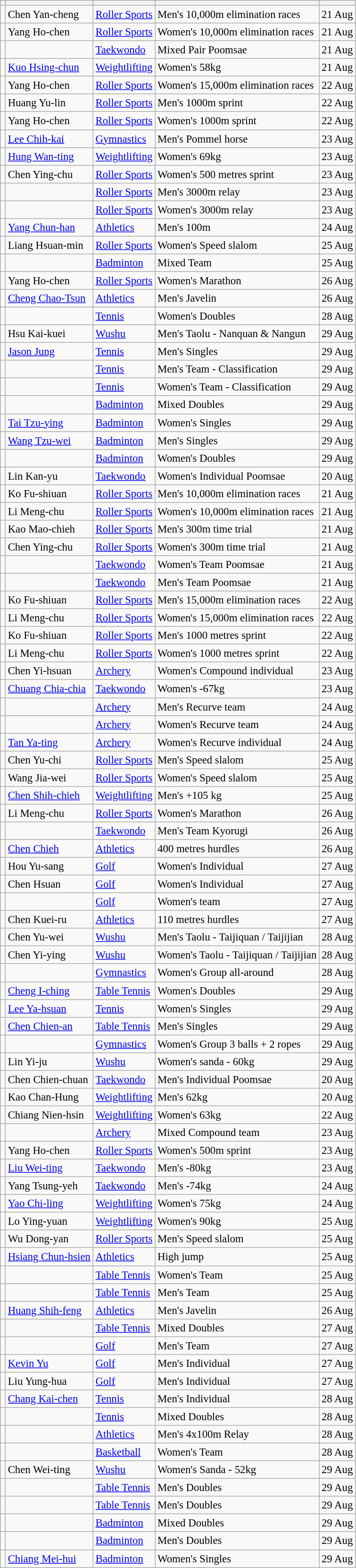<table class="wikitable sortable " style="font-size: 95%;">
<tr>
<th></th>
<th></th>
<th></th>
<th></th>
<th></th>
</tr>
<tr>
<td></td>
<td>Chen Yan-cheng</td>
<td><a href='#'>Roller Sports</a></td>
<td>Men's 10,000m elimination races</td>
<td>21 Aug</td>
</tr>
<tr>
<td></td>
<td>Yang Ho-chen</td>
<td><a href='#'>Roller Sports</a></td>
<td>Women's 10,000m elimination races</td>
<td>21 Aug</td>
</tr>
<tr>
<td></td>
<td></td>
<td><a href='#'>Taekwondo</a></td>
<td>Mixed Pair Poomsae</td>
<td>21 Aug</td>
</tr>
<tr>
<td></td>
<td><a href='#'>Kuo Hsing-chun</a></td>
<td><a href='#'>Weightlifting</a></td>
<td>Women's 58kg</td>
<td>21 Aug</td>
</tr>
<tr>
<td></td>
<td>Yang Ho-chen</td>
<td><a href='#'>Roller Sports</a></td>
<td>Women's 15,000m elimination races</td>
<td>22 Aug</td>
</tr>
<tr>
<td></td>
<td>Huang Yu-lin</td>
<td><a href='#'>Roller Sports</a></td>
<td>Men's 1000m sprint</td>
<td>22 Aug</td>
</tr>
<tr>
<td></td>
<td>Yang Ho-chen</td>
<td><a href='#'>Roller Sports</a></td>
<td>Women's 1000m sprint</td>
<td>22 Aug</td>
</tr>
<tr>
<td></td>
<td><a href='#'>Lee Chih-kai</a></td>
<td><a href='#'>Gymnastics</a></td>
<td>Men's Pommel horse</td>
<td>23 Aug</td>
</tr>
<tr>
<td></td>
<td><a href='#'>Hung Wan-ting</a></td>
<td><a href='#'>Weightlifting</a></td>
<td>Women's 69kg</td>
<td>23 Aug</td>
</tr>
<tr>
<td></td>
<td>Chen Ying-chu</td>
<td><a href='#'>Roller Sports</a></td>
<td>Women's 500 metres sprint</td>
<td>23 Aug</td>
</tr>
<tr>
<td></td>
<td></td>
<td><a href='#'>Roller Sports</a></td>
<td>Men's 3000m relay</td>
<td>23 Aug</td>
</tr>
<tr>
<td></td>
<td></td>
<td><a href='#'>Roller Sports</a></td>
<td>Women's 3000m relay</td>
<td>23 Aug</td>
</tr>
<tr>
<td></td>
<td><a href='#'>Yang Chun-han</a></td>
<td><a href='#'>Athletics</a></td>
<td>Men's 100m</td>
<td>24 Aug</td>
</tr>
<tr>
<td></td>
<td>Liang Hsuan-min</td>
<td><a href='#'>Roller Sports</a></td>
<td>Women's Speed slalom</td>
<td>25 Aug</td>
</tr>
<tr>
<td></td>
<td></td>
<td><a href='#'>Badminton</a></td>
<td>Mixed Team</td>
<td>25 Aug</td>
</tr>
<tr>
<td></td>
<td>Yang Ho-chen</td>
<td><a href='#'>Roller Sports</a></td>
<td>Women's Marathon</td>
<td>26 Aug</td>
</tr>
<tr>
<td></td>
<td><a href='#'>Cheng Chao-Tsun</a></td>
<td><a href='#'>Athletics</a></td>
<td>Men's Javelin</td>
<td>26 Aug</td>
</tr>
<tr>
<td></td>
<td></td>
<td><a href='#'>Tennis</a></td>
<td>Women's Doubles</td>
<td>28 Aug</td>
</tr>
<tr>
<td></td>
<td>Hsu Kai-kuei</td>
<td><a href='#'>Wushu</a></td>
<td>Men's Taolu - Nanquan & Nangun</td>
<td>29 Aug</td>
</tr>
<tr>
<td></td>
<td><a href='#'>Jason Jung</a></td>
<td><a href='#'>Tennis</a></td>
<td>Men's Singles</td>
<td>29 Aug</td>
</tr>
<tr>
<td></td>
<td></td>
<td><a href='#'>Tennis</a></td>
<td>Men's Team - Classification</td>
<td>29 Aug</td>
</tr>
<tr>
<td></td>
<td></td>
<td><a href='#'>Tennis</a></td>
<td>Women's Team - Classification</td>
<td>29 Aug</td>
</tr>
<tr>
<td></td>
<td></td>
<td><a href='#'>Badminton</a></td>
<td>Mixed Doubles</td>
<td>29 Aug</td>
</tr>
<tr>
<td></td>
<td><a href='#'>Tai Tzu-ying</a></td>
<td><a href='#'>Badminton</a></td>
<td>Women's Singles</td>
<td>29 Aug</td>
</tr>
<tr>
<td></td>
<td><a href='#'>Wang Tzu-wei</a></td>
<td><a href='#'>Badminton</a></td>
<td>Men's Singles</td>
<td>29 Aug</td>
</tr>
<tr>
<td></td>
<td></td>
<td><a href='#'>Badminton</a></td>
<td>Women's Doubles</td>
<td>29 Aug</td>
</tr>
<tr>
<td></td>
<td>Lin Kan-yu</td>
<td><a href='#'>Taekwondo</a></td>
<td>Women's Individual Poomsae</td>
<td>20 Aug</td>
</tr>
<tr>
<td></td>
<td>Ko Fu-shiuan</td>
<td><a href='#'>Roller Sports</a></td>
<td>Men's 10,000m elimination races</td>
<td>21 Aug</td>
</tr>
<tr>
<td></td>
<td>Li Meng-chu</td>
<td><a href='#'>Roller Sports</a></td>
<td>Women's 10,000m elimination races</td>
<td>21 Aug</td>
</tr>
<tr>
<td></td>
<td>Kao Mao-chieh</td>
<td><a href='#'>Roller Sports</a></td>
<td>Men's 300m time trial</td>
<td>21 Aug</td>
</tr>
<tr>
<td></td>
<td>Chen Ying-chu</td>
<td><a href='#'>Roller Sports</a></td>
<td>Women's 300m time trial</td>
<td>21 Aug</td>
</tr>
<tr>
<td></td>
<td></td>
<td><a href='#'>Taekwondo</a></td>
<td>Women's Team Poomsae</td>
<td>21 Aug</td>
</tr>
<tr>
<td></td>
<td></td>
<td><a href='#'>Taekwondo</a></td>
<td>Men's Team Poomsae</td>
<td>21 Aug</td>
</tr>
<tr>
<td></td>
<td>Ko Fu-shiuan</td>
<td><a href='#'>Roller Sports</a></td>
<td>Men's 15,000m elimination races</td>
<td>22 Aug</td>
</tr>
<tr>
<td></td>
<td>Li Meng-chu</td>
<td><a href='#'>Roller Sports</a></td>
<td>Women's 15,000m elimination races</td>
<td>22 Aug</td>
</tr>
<tr>
<td></td>
<td>Ko Fu-shiuan</td>
<td><a href='#'>Roller Sports</a></td>
<td>Men's 1000 metres sprint</td>
<td>22 Aug</td>
</tr>
<tr>
<td></td>
<td>Li Meng-chu</td>
<td><a href='#'>Roller Sports</a></td>
<td>Women's 1000 metres sprint</td>
<td>22 Aug</td>
</tr>
<tr>
<td></td>
<td>Chen Yi-hsuan</td>
<td><a href='#'>Archery</a></td>
<td>Women's Compound individual</td>
<td>23 Aug</td>
</tr>
<tr>
<td></td>
<td><a href='#'>Chuang Chia-chia</a></td>
<td><a href='#'>Taekwondo</a></td>
<td>Women's -67kg</td>
<td>23 Aug</td>
</tr>
<tr>
<td></td>
<td></td>
<td><a href='#'>Archery</a></td>
<td>Men's Recurve team</td>
<td>24 Aug</td>
</tr>
<tr>
<td></td>
<td></td>
<td><a href='#'>Archery</a></td>
<td>Women's Recurve team</td>
<td>24 Aug</td>
</tr>
<tr>
<td></td>
<td><a href='#'>Tan Ya-ting</a></td>
<td><a href='#'>Archery</a></td>
<td>Women's Recurve individual</td>
<td>24 Aug</td>
</tr>
<tr>
<td></td>
<td>Chen Yu-chi</td>
<td><a href='#'>Roller Sports</a></td>
<td>Men's Speed slalom</td>
<td>25 Aug</td>
</tr>
<tr>
<td></td>
<td>Wang Jia-wei</td>
<td><a href='#'>Roller Sports</a></td>
<td>Women's Speed slalom</td>
<td>25 Aug</td>
</tr>
<tr>
<td></td>
<td><a href='#'>Chen Shih-chieh</a></td>
<td><a href='#'>Weightlifting</a></td>
<td>Men's +105 kg</td>
<td>25 Aug</td>
</tr>
<tr>
<td></td>
<td>Li Meng-chu</td>
<td><a href='#'>Roller Sports</a></td>
<td>Women's Marathon</td>
<td>26 Aug</td>
</tr>
<tr>
<td></td>
<td></td>
<td><a href='#'>Taekwondo</a></td>
<td>Men's Team Kyorugi</td>
<td>26 Aug</td>
</tr>
<tr>
<td></td>
<td><a href='#'>Chen Chieh</a></td>
<td><a href='#'>Athletics</a></td>
<td>400 metres hurdles</td>
<td>26 Aug</td>
</tr>
<tr>
<td></td>
<td>Hou Yu-sang</td>
<td><a href='#'>Golf</a></td>
<td>Women's Individual</td>
<td>27 Aug</td>
</tr>
<tr>
<td></td>
<td>Chen Hsuan</td>
<td><a href='#'>Golf</a></td>
<td>Women's Individual</td>
<td>27 Aug</td>
</tr>
<tr>
<td></td>
<td></td>
<td><a href='#'>Golf</a></td>
<td>Women's team</td>
<td>27 Aug</td>
</tr>
<tr>
<td></td>
<td>Chen Kuei-ru</td>
<td><a href='#'>Athletics</a></td>
<td>110 metres hurdles</td>
<td>27 Aug</td>
</tr>
<tr>
<td></td>
<td>Chen Yu-wei</td>
<td><a href='#'>Wushu</a></td>
<td>Men's Taolu - Taijiquan / Taijijian</td>
<td>28 Aug</td>
</tr>
<tr>
<td></td>
<td>Chen Yi-ying</td>
<td><a href='#'>Wushu</a></td>
<td>Women's Taolu - Taijiquan / Taijijian</td>
<td>28 Aug</td>
</tr>
<tr>
<td></td>
<td></td>
<td><a href='#'>Gymnastics</a></td>
<td>Women's Group all-around</td>
<td>28 Aug</td>
</tr>
<tr>
<td></td>
<td><a href='#'>Cheng I-ching</a></td>
<td><a href='#'>Table Tennis</a></td>
<td>Women's Doubles</td>
<td>29 Aug</td>
</tr>
<tr>
<td></td>
<td><a href='#'>Lee Ya-hsuan</a></td>
<td><a href='#'>Tennis</a></td>
<td>Women's Singles</td>
<td>29 Aug</td>
</tr>
<tr>
<td></td>
<td><a href='#'>Chen Chien-an</a></td>
<td><a href='#'>Table Tennis</a></td>
<td>Men's Singles</td>
<td>29 Aug</td>
</tr>
<tr>
<td></td>
<td></td>
<td><a href='#'>Gymnastics</a></td>
<td>Women's Group 3 balls + 2 ropes</td>
<td>29 Aug</td>
</tr>
<tr>
<td></td>
<td>Lin Yi-ju</td>
<td><a href='#'>Wushu</a></td>
<td>Women's sanda - 60kg</td>
<td>29 Aug</td>
</tr>
<tr>
<td></td>
<td>Chen Chien-chuan</td>
<td><a href='#'>Taekwondo</a></td>
<td>Men's Individual Poomsae</td>
<td>20 Aug</td>
</tr>
<tr>
<td></td>
<td>Kao Chan-Hung</td>
<td><a href='#'>Weightlifting</a></td>
<td>Men's 62kg</td>
<td>20 Aug</td>
</tr>
<tr>
<td></td>
<td>Chiang Nien-hsin</td>
<td><a href='#'>Weightlifting</a></td>
<td>Women's 63kg</td>
<td>22 Aug</td>
</tr>
<tr>
<td></td>
<td></td>
<td><a href='#'>Archery</a></td>
<td>Mixed Compound team</td>
<td>23 Aug</td>
</tr>
<tr>
<td></td>
<td>Yang Ho-chen</td>
<td><a href='#'>Roller Sports</a></td>
<td>Women's 500m sprint</td>
<td>23 Aug</td>
</tr>
<tr>
<td></td>
<td><a href='#'>Liu Wei-ting</a></td>
<td><a href='#'>Taekwondo</a></td>
<td>Men's -80kg</td>
<td>23 Aug</td>
</tr>
<tr>
<td></td>
<td>Yang Tsung-yeh</td>
<td><a href='#'>Taekwondo</a></td>
<td>Men's -74kg</td>
<td>24 Aug</td>
</tr>
<tr>
<td></td>
<td><a href='#'>Yao Chi-ling</a></td>
<td><a href='#'>Weightlifting</a></td>
<td>Women's 75kg</td>
<td>24 Aug</td>
</tr>
<tr>
<td></td>
<td>Lo Ying-yuan</td>
<td><a href='#'>Weightlifting</a></td>
<td>Women's 90kg</td>
<td>25 Aug</td>
</tr>
<tr>
<td></td>
<td>Wu Dong-yan</td>
<td><a href='#'>Roller Sports</a></td>
<td>Men's Speed slalom</td>
<td>25 Aug</td>
</tr>
<tr>
<td></td>
<td><a href='#'>Hsiang Chun-hsien</a></td>
<td><a href='#'>Athletics</a></td>
<td>High jump</td>
<td>25 Aug</td>
</tr>
<tr>
<td></td>
<td></td>
<td><a href='#'>Table Tennis</a></td>
<td>Women's Team</td>
<td>25 Aug</td>
</tr>
<tr>
<td></td>
<td></td>
<td><a href='#'>Table Tennis</a></td>
<td>Men's Team</td>
<td>25 Aug</td>
</tr>
<tr>
<td></td>
<td><a href='#'>Huang Shih-feng</a></td>
<td><a href='#'>Athletics</a></td>
<td>Men's Javelin</td>
<td>26 Aug</td>
</tr>
<tr>
<td></td>
<td></td>
<td><a href='#'>Table Tennis</a></td>
<td>Mixed Doubles</td>
<td>27 Aug</td>
</tr>
<tr>
<td></td>
<td></td>
<td><a href='#'>Golf</a></td>
<td>Men's Team</td>
<td>27 Aug</td>
</tr>
<tr>
<td></td>
<td><a href='#'>Kevin Yu</a></td>
<td><a href='#'>Golf</a></td>
<td>Men's Individual</td>
<td>27 Aug</td>
</tr>
<tr>
<td></td>
<td>Liu Yung-hua</td>
<td><a href='#'>Golf</a></td>
<td>Men's Individual</td>
<td>27 Aug</td>
</tr>
<tr>
<td></td>
<td><a href='#'>Chang Kai-chen</a></td>
<td><a href='#'>Tennis</a></td>
<td>Men's Individual</td>
<td>28 Aug</td>
</tr>
<tr>
<td></td>
<td></td>
<td><a href='#'>Tennis</a></td>
<td>Mixed Doubles</td>
<td>28 Aug</td>
</tr>
<tr>
<td></td>
<td></td>
<td><a href='#'>Athletics</a></td>
<td>Men's 4x100m Relay</td>
<td>28 Aug</td>
</tr>
<tr>
<td></td>
<td></td>
<td><a href='#'>Basketball</a></td>
<td>Women's Team</td>
<td>28 Aug</td>
</tr>
<tr>
<td></td>
<td>Chen Wei-ting</td>
<td><a href='#'>Wushu</a></td>
<td>Women's Sanda - 52kg</td>
<td>29 Aug</td>
</tr>
<tr>
<td></td>
<td></td>
<td><a href='#'>Table Tennis</a></td>
<td>Men's Doubles</td>
<td>29 Aug</td>
</tr>
<tr>
<td></td>
<td></td>
<td><a href='#'>Table Tennis</a></td>
<td>Men's Doubles</td>
<td>29 Aug</td>
</tr>
<tr>
<td></td>
<td></td>
<td><a href='#'>Badminton</a></td>
<td>Mixed Doubles</td>
<td>29 Aug</td>
</tr>
<tr>
<td></td>
<td></td>
<td><a href='#'>Badminton</a></td>
<td>Men's Doubles</td>
<td>29 Aug</td>
</tr>
<tr>
<td></td>
<td><a href='#'>Chiang Mei-hui</a></td>
<td><a href='#'>Badminton</a></td>
<td>Women's Singles</td>
<td>29 Aug</td>
</tr>
</table>
